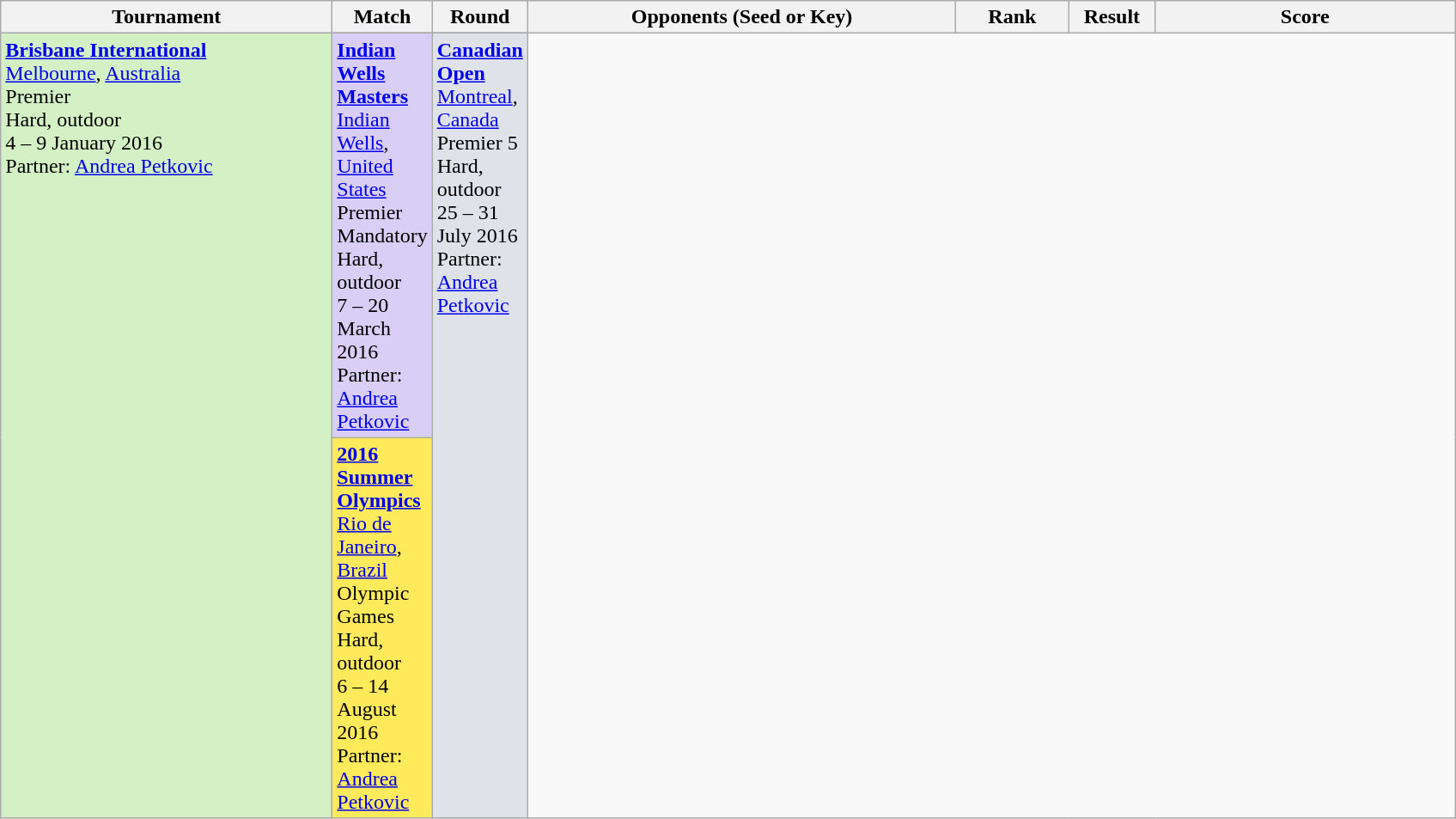<table class="wikitable">
<tr>
<th style="width:250px;">Tournament</th>
<th style="width:60px;">Match</th>
<th style="width:50px;">Round</th>
<th style="width:325px;">Opponents (Seed or Key)</th>
<th style="width:80px;">Rank</th>
<th style="width:60px;">Result</th>
<th style="width:225px;">Score</th>
</tr>
<tr>
<td rowspan="5" style="background:#D4F1C5; text-align:left; vertical-align:top;"><strong><a href='#'>Brisbane International</a></strong><br> <a href='#'>Melbourne</a>, <a href='#'>Australia</a><br>Premier<br>Hard, outdoor<br>4 – 9 January 2016<br>Partner:  <a href='#'>Andrea Petkovic</a><br>


</td>
</tr>
<tr>
<td rowspan="2" style="background:#D8CEF6; text-align:left; vertical-align:top;"><strong><a href='#'>Indian Wells Masters</a></strong><br> <a href='#'>Indian Wells</a>, <a href='#'>United States</a><br>Premier Mandatory<br>Hard, outdoor<br>7 – 20 March 2016<br>Partner:  <a href='#'>Andrea Petkovic</a><br></td>
</tr>
<tr>
<td rowspan="2" style="background:#dfe2e9; text-align:left; vertical-align:top;"><strong><a href='#'>Canadian Open</a></strong><br> <a href='#'>Montreal</a>, <a href='#'>Canada</a><br>Premier 5<br>Hard, outdoor<br>25 – 31 July 2016<br>Partner:  <a href='#'>Andrea Petkovic</a><br></td>
</tr>
<tr>
<td rowspan="2" style="background:#ffea5c; text-align:left; vertical-align:top;"><strong><a href='#'>2016 Summer Olympics</a></strong><br> <a href='#'>Rio de Janeiro</a>, <a href='#'>Brazil</a><br>Olympic Games<br>Hard, outdoor<br>6 – 14 August 2016<br>Partner:  <a href='#'>Andrea Petkovic</a><br></td>
</tr>
</table>
